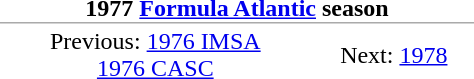<table style="margin: 0 0 1em 1em; float:right; text-align:center; width: 20em;" class="toccolours">
<tr>
<td colspan="2" style="padding:0 1em;border-bottom:1px #aaa solid;"><strong>1977 <a href='#'>Formula Atlantic</a> season</strong></td>
</tr>
<tr>
<td>Previous: <a href='#'>1976 IMSA</a><br><a href='#'>1976 CASC</a></td>
<td>Next: <a href='#'>1978</a></td>
</tr>
</table>
